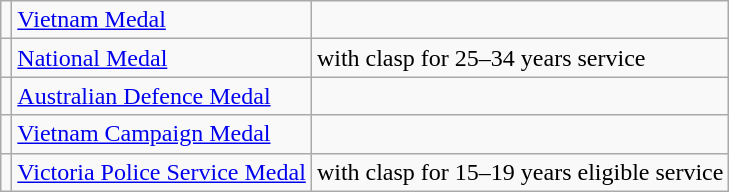<table class="wikitable">
<tr>
<td></td>
<td><a href='#'>Vietnam Medal</a></td>
<td></td>
</tr>
<tr>
<td></td>
<td><a href='#'>National Medal</a></td>
<td>with clasp for 25–34 years service</td>
</tr>
<tr>
<td></td>
<td><a href='#'>Australian Defence Medal</a></td>
<td></td>
</tr>
<tr>
<td></td>
<td><a href='#'>Vietnam Campaign Medal</a></td>
<td></td>
</tr>
<tr>
<td></td>
<td><a href='#'>Victoria Police Service Medal</a></td>
<td>with clasp for 15–19 years eligible service</td>
</tr>
</table>
